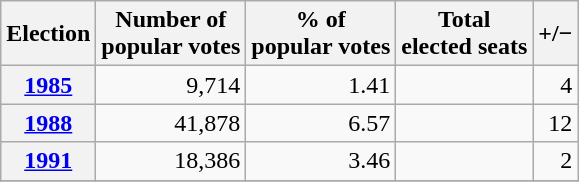<table class="wikitable" style="text-align: right;">
<tr align=center>
<th>Election</th>
<th>Number of<br>popular votes</th>
<th>% of<br>popular votes</th>
<th>Total<br>elected seats</th>
<th>+/−</th>
</tr>
<tr>
<th><a href='#'>1985</a></th>
<td>9,714</td>
<td>1.41</td>
<td></td>
<td>4</td>
</tr>
<tr>
<th><a href='#'>1988</a></th>
<td>41,878</td>
<td>6.57</td>
<td></td>
<td>12</td>
</tr>
<tr>
<th><a href='#'>1991</a></th>
<td>18,386</td>
<td>3.46</td>
<td></td>
<td>2</td>
</tr>
<tr>
</tr>
</table>
